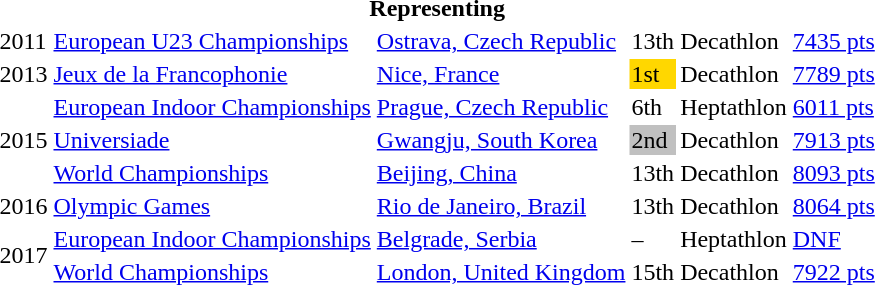<table>
<tr>
<th colspan="6">Representing </th>
</tr>
<tr>
<td>2011</td>
<td><a href='#'>European U23 Championships</a></td>
<td><a href='#'>Ostrava, Czech Republic</a></td>
<td>13th</td>
<td>Decathlon</td>
<td><a href='#'>7435 pts</a></td>
</tr>
<tr>
<td>2013</td>
<td><a href='#'>Jeux de la Francophonie</a></td>
<td><a href='#'>Nice, France</a></td>
<td bgcolor=gold>1st</td>
<td>Decathlon</td>
<td><a href='#'>7789 pts</a></td>
</tr>
<tr>
<td rowspan=3>2015</td>
<td><a href='#'>European Indoor Championships</a></td>
<td><a href='#'>Prague, Czech Republic</a></td>
<td>6th</td>
<td>Heptathlon</td>
<td><a href='#'>6011 pts</a></td>
</tr>
<tr>
<td><a href='#'>Universiade</a></td>
<td><a href='#'>Gwangju, South Korea</a></td>
<td bgcolor=silver>2nd</td>
<td>Decathlon</td>
<td><a href='#'>7913 pts</a></td>
</tr>
<tr>
<td><a href='#'>World Championships</a></td>
<td><a href='#'>Beijing, China</a></td>
<td>13th</td>
<td>Decathlon</td>
<td><a href='#'>8093 pts</a></td>
</tr>
<tr>
<td>2016</td>
<td><a href='#'>Olympic Games</a></td>
<td><a href='#'>Rio de Janeiro, Brazil</a></td>
<td>13th</td>
<td>Decathlon</td>
<td><a href='#'>8064 pts</a></td>
</tr>
<tr>
<td rowspan=2>2017</td>
<td><a href='#'>European Indoor Championships</a></td>
<td><a href='#'>Belgrade, Serbia</a></td>
<td>–</td>
<td>Heptathlon</td>
<td><a href='#'>DNF</a></td>
</tr>
<tr>
<td><a href='#'>World Championships</a></td>
<td><a href='#'>London, United Kingdom</a></td>
<td>15th</td>
<td>Decathlon</td>
<td><a href='#'>7922 pts</a></td>
</tr>
</table>
